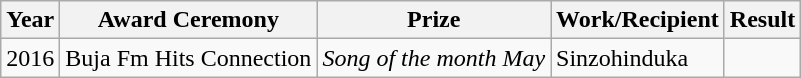<table class="wikitable">
<tr>
<th>Year</th>
<th>Award Ceremony</th>
<th>Prize</th>
<th>Work/Recipient</th>
<th>Result</th>
</tr>
<tr>
<td>2016</td>
<td>Buja Fm Hits Connection</td>
<td><em>Song of the month May</em></td>
<td>Sinzohinduka</td>
<td></td>
</tr>
</table>
